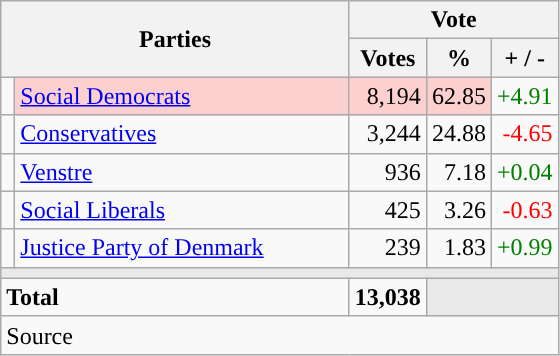<table class="wikitable" style="text-align:right;">
<tr>
<th style="text-align:centre;" rowspan="2" colspan="2" width="225">Parties</th>
<th colspan="3">Vote</th>
</tr>
<tr>
<th width="15">Votes</th>
<th width="15">%</th>
<th width="15">+ / -</th>
</tr>
<tr>
<td width="2" style="color:inherit;background:"></td>
<td bgcolor=#fbd0ce  align="left"><a href='#'>Social Democrats</a></td>
<td bgcolor=#fbd0ce>8,194</td>
<td bgcolor=#fbd0ce>62.85</td>
<td style=color:green;>+4.91</td>
</tr>
<tr>
<td width="2" style="color:inherit;background:"></td>
<td align="left"><a href='#'>Conservatives</a></td>
<td>3,244</td>
<td>24.88</td>
<td style=color:red;>-4.65</td>
</tr>
<tr>
<td width="2" style="color:inherit;background:"></td>
<td align="left"><a href='#'>Venstre</a></td>
<td>936</td>
<td>7.18</td>
<td style=color:green;>+0.04</td>
</tr>
<tr>
<td width="2" style="color:inherit;background:"></td>
<td align="left"><a href='#'>Social Liberals</a></td>
<td>425</td>
<td>3.26</td>
<td style=color:red;>-0.63</td>
</tr>
<tr>
<td width="2" style="color:inherit;background:"></td>
<td align="left"><a href='#'>Justice Party of Denmark</a></td>
<td>239</td>
<td>1.83</td>
<td style=color:green;>+0.99</td>
</tr>
<tr>
<td colspan="7" bgcolor="#E9E9E9"></td>
</tr>
<tr>
<td align="left" colspan="2"><strong>Total</strong></td>
<td><strong>13,038</strong></td>
<td bgcolor="#E9E9E9" colspan="2"></td>
</tr>
<tr>
<td align="left" colspan="6">Source</td>
</tr>
</table>
